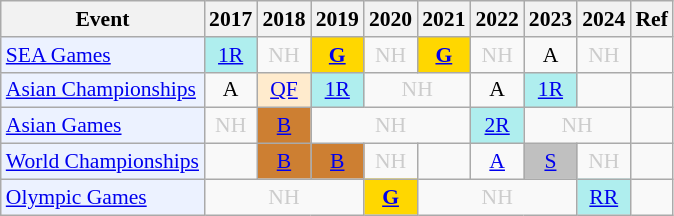<table class="wikitable" style="font-size: 90%; text-align:center">
<tr>
<th>Event</th>
<th>2017</th>
<th>2018</th>
<th>2019</th>
<th>2020</th>
<th>2021</th>
<th>2022</th>
<th>2023</th>
<th>2024</th>
<th>Ref</th>
</tr>
<tr>
<td bgcolor="#ECF2FF"; align="left"><a href='#'>SEA Games</a></td>
<td bgcolor=AFEEEE><a href='#'>1R</a></td>
<td style=color:#ccc>NH</td>
<td bgcolor=gold><a href='#'><strong>G</strong></a></td>
<td style=color:#ccc>NH</td>
<td bgcolor=gold><a href='#'><strong>G</strong></a></td>
<td style=color:#ccc>NH</td>
<td>A</td>
<td style=color:#ccc>NH</td>
<td></td>
</tr>
<tr>
<td bgcolor="#ECF2FF"; align="left"><a href='#'>Asian Championships</a></td>
<td>A</td>
<td bgcolor=FFEBCD><a href='#'>QF</a></td>
<td bgcolor=AFEEEE><a href='#'>1R</a></td>
<td colspan="2" style=color:#ccc>NH</td>
<td>A</td>
<td bgcolor=AFEEEE><a href='#'>1R</a></td>
<td><a href='#'></a></td>
<td></td>
</tr>
<tr>
<td bgcolor="#ECF2FF"; align="left"><a href='#'>Asian Games</a></td>
<td style=color:#ccc>NH</td>
<td bgcolor=CD7F32><a href='#'>B</a></td>
<td colspan="3" style=color:#ccc>NH</td>
<td bgcolor=AFEEEE><a href='#'>2R</a></td>
<td colspan="2" style=color:#ccc>NH</td>
<td></td>
</tr>
<tr>
<td bgcolor="#ECF2FF"; align="left"><a href='#'>World Championships</a></td>
<td></td>
<td bgcolor=CD7F32><a href='#'>B</a></td>
<td bgcolor=CD7F32><a href='#'>B</a></td>
<td style=color:#ccc>NH</td>
<td><a href='#'></a></td>
<td><a href='#'>A</a></td>
<td bgcolor=silver><a href='#'>S</a></td>
<td style=color:#ccc>NH</td>
<td></td>
</tr>
<tr>
<td bgcolor="#ECF2FF"; align="left"><a href='#'>Olympic Games</a></td>
<td colspan="3" style=color:#ccc>NH</td>
<td bgcolor=gold><a href='#'><strong>G</strong></a></td>
<td colspan="3" style=color:#ccc>NH</td>
<td bgcolor=AFEEEE><a href='#'>RR</a></td>
<td></td>
</tr>
</table>
